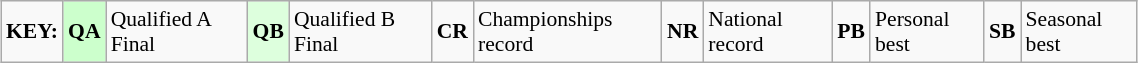<table class="wikitable" style="margin:0.5em auto; font-size:90%;position:relative;" width=60%>
<tr>
<td><strong>KEY:</strong></td>
<td bgcolor=ccffcc align=center><strong>QA</strong></td>
<td>Qualified A Final</td>
<td bgcolor=ddffdd align=center><strong>QB</strong></td>
<td>Qualified B Final</td>
<td align=center><strong>CR</strong></td>
<td>Championships record</td>
<td align=center><strong>NR</strong></td>
<td>National record</td>
<td align=center><strong>PB</strong></td>
<td>Personal best</td>
<td align=center><strong>SB</strong></td>
<td>Seasonal best</td>
</tr>
</table>
